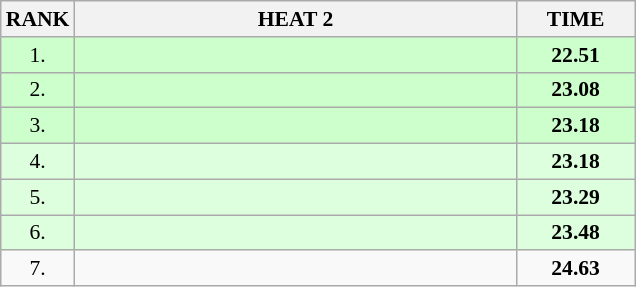<table class="wikitable" style="border-collapse: collapse; font-size: 90%;">
<tr>
<th>RANK</th>
<th style="width: 20em">HEAT 2</th>
<th style="width: 5em">TIME</th>
</tr>
<tr style="background:#ccffcc;">
<td align="center">1.</td>
<td></td>
<td align="center"><strong>22.51</strong></td>
</tr>
<tr style="background:#ccffcc;">
<td align="center">2.</td>
<td></td>
<td align="center"><strong>23.08</strong></td>
</tr>
<tr style="background:#ccffcc;">
<td align="center">3.</td>
<td></td>
<td align="center"><strong>23.18</strong></td>
</tr>
<tr style="background:#ddffdd;">
<td align="center">4.</td>
<td></td>
<td align="center"><strong>23.18</strong></td>
</tr>
<tr style="background:#ddffdd;">
<td align="center">5.</td>
<td></td>
<td align="center"><strong>23.29</strong></td>
</tr>
<tr style="background:#ddffdd;">
<td align="center">6.</td>
<td></td>
<td align="center"><strong>23.48</strong></td>
</tr>
<tr>
<td align="center">7.</td>
<td></td>
<td align="center"><strong>24.63</strong></td>
</tr>
</table>
